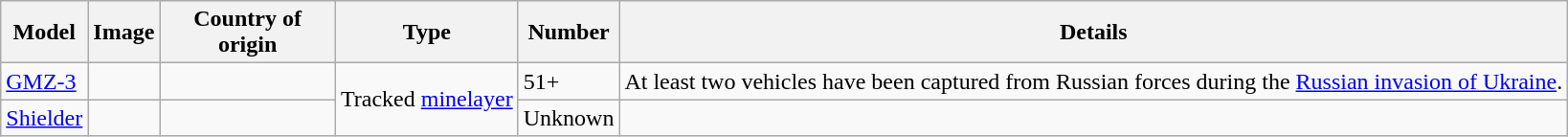<table class="wikitable sortable">
<tr>
<th>Model</th>
<th>Image</th>
<th style="width:115px;">Country of origin</th>
<th>Type</th>
<th>Number</th>
<th>Details</th>
</tr>
<tr>
<td><a href='#'>GMZ-3</a></td>
<td></td>
<td></td>
<td rowspan="2">Tracked <a href='#'>minelayer</a></td>
<td>51+</td>
<td>At least two vehicles have been captured from Russian forces during the <a href='#'>Russian invasion of Ukraine</a>.</td>
</tr>
<tr>
<td><a href='#'>Shielder</a></td>
<td></td>
<td></td>
<td>Unknown</td>
<td></td>
</tr>
</table>
